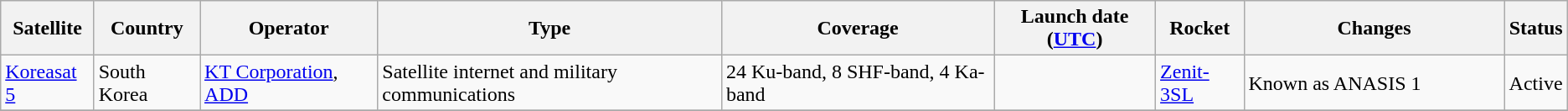<table class="wikitable sortable" border="1"}>
<tr>
<th>Satellite</th>
<th>Country</th>
<th>Operator</th>
<th>Type</th>
<th>Coverage </th>
<th>Launch date (<a href='#'>UTC</a>) </th>
<th>Rocket</th>
<th width="200pt">Changes</th>
<th>Status </th>
</tr>
<tr>
<td><a href='#'>Koreasat 5</a></td>
<td>South Korea</td>
<td><a href='#'>KT Corporation</a>, <a href='#'>ADD</a></td>
<td>Satellite internet and military communications</td>
<td>24 Ku-band, 8 SHF-band, 4 Ka-band</td>
<td></td>
<td><a href='#'>Zenit-3SL</a></td>
<td>Known as ANASIS 1</td>
<td>Active</td>
</tr>
<tr>
</tr>
</table>
